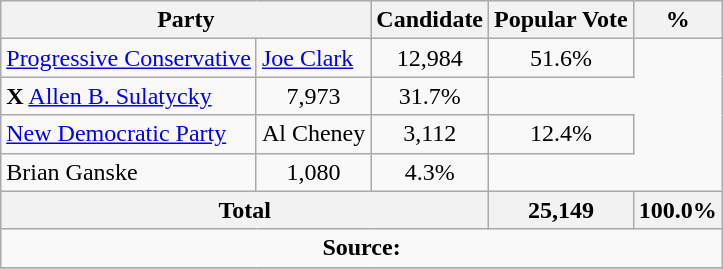<table class="wikitable">
<tr>
<th colspan="2">Party</th>
<th>Candidate</th>
<th>Popular Vote</th>
<th>%</th>
</tr>
<tr>
<td><a href='#'>Progressive Conservative</a></td>
<td> <a href='#'>Joe Clark</a></td>
<td align=center>12,984</td>
<td align=center>51.6%</td>
</tr>
<tr>
<td><strong>X</strong> <a href='#'>Allen B. Sulatycky</a></td>
<td align=center>7,973</td>
<td align=center>31.7%</td>
</tr>
<tr>
<td><a href='#'>New Democratic Party</a></td>
<td>Al Cheney</td>
<td align=center>3,112</td>
<td align=center>12.4%</td>
</tr>
<tr>
<td>Brian Ganske</td>
<td align=center>1,080</td>
<td align=center>4.3%</td>
</tr>
<tr>
<th colspan=3 align=center>Total</th>
<th align=right>25,149</th>
<th align=right>100.0%</th>
</tr>
<tr>
<td align="center" colspan=5><strong>Source:</strong> </td>
</tr>
<tr>
</tr>
</table>
